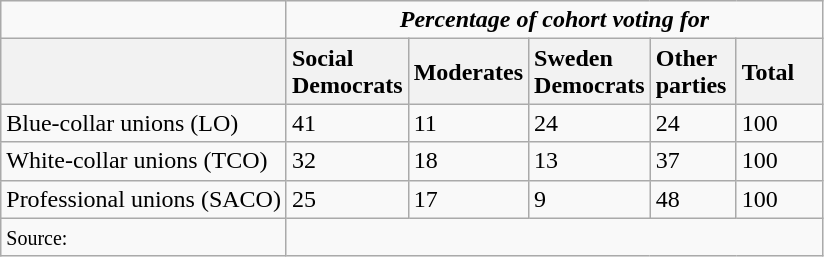<table style="float:left;"  class="wikitable">
<tr>
<td></td>
<td colspan=5 style="text-align:center;"><strong><em>Percentage of cohort voting for</em></strong></td>
</tr>
<tr>
<th></th>
<th style="text-align:left; width:50px;">Social Democrats</th>
<th style="text-align:left; width:50px;">Moderates</th>
<th style="text-align:left; width:50px;">Sweden Democrats</th>
<th style="text-align:left; width:50px;">Other parties</th>
<th style="text-align:left; width:50px;">Total</th>
</tr>
<tr>
<td>Blue-collar unions (LO)</td>
<td>41</td>
<td>11</td>
<td>24</td>
<td>24</td>
<td>100</td>
</tr>
<tr>
<td>White-collar unions (TCO)</td>
<td>32</td>
<td>18</td>
<td>13</td>
<td>37</td>
<td>100</td>
</tr>
<tr>
<td>Professional unions (SACO)</td>
<td>25</td>
<td>17</td>
<td>9</td>
<td>48</td>
<td>100</td>
</tr>
<tr>
<td><small>Source:</small></td>
<td colspan=5></td>
</tr>
</table>
